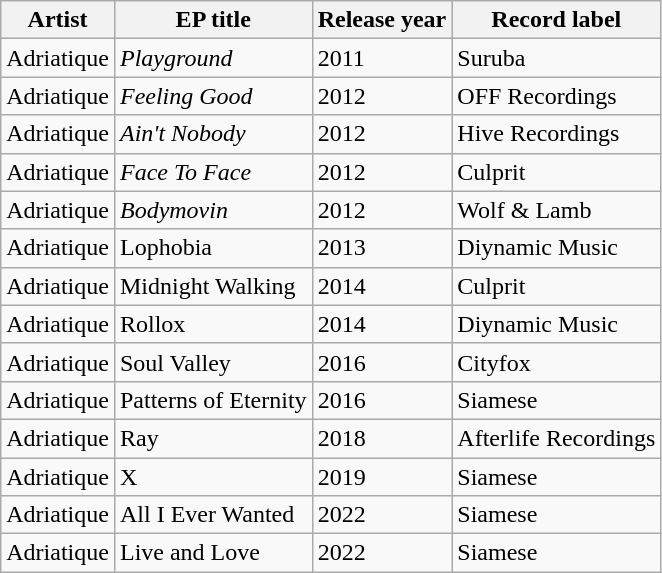<table class="wikitable">
<tr>
<th>Artist</th>
<th>EP title</th>
<th>Release year</th>
<th>Record label</th>
</tr>
<tr>
<td>Adriatique</td>
<td><em>Playground</em></td>
<td>2011</td>
<td>Suruba</td>
</tr>
<tr>
<td>Adriatique</td>
<td><em>Feeling Good</em></td>
<td>2012</td>
<td>OFF Recordings</td>
</tr>
<tr>
<td>Adriatique</td>
<td><em>Ain't Nobody</em></td>
<td>2012</td>
<td>Hive Recordings</td>
</tr>
<tr>
<td>Adriatique</td>
<td><em>Face To Face</em></td>
<td>2012</td>
<td>Culprit</td>
</tr>
<tr>
<td>Adriatique</td>
<td><em>Bodymovin<strong></td>
<td>2012</td>
<td>Wolf & Lamb</td>
</tr>
<tr>
<td>Adriatique</td>
<td></em>Lophobia<em></td>
<td>2013</td>
<td>Diynamic Music</td>
</tr>
<tr>
<td>Adriatique</td>
<td></em>Midnight Walking<em></td>
<td>2014</td>
<td>Culprit</td>
</tr>
<tr>
<td>Adriatique</td>
<td></em>Rollox<em></td>
<td>2014</td>
<td>Diynamic Music</td>
</tr>
<tr>
<td>Adriatique</td>
<td></em>Soul Valley<em></td>
<td>2016</td>
<td>Cityfox</td>
</tr>
<tr>
<td>Adriatique</td>
<td></em>Patterns of Eternity<em></td>
<td>2016</td>
<td>Siamese</td>
</tr>
<tr>
<td>Adriatique</td>
<td></em>Ray<em></td>
<td>2018</td>
<td>Afterlife Recordings</td>
</tr>
<tr>
<td>Adriatique</td>
<td></em>X<em></td>
<td>2019</td>
<td>Siamese</td>
</tr>
<tr>
<td>Adriatique</td>
<td></em>All I Ever Wanted<em></td>
<td>2022</td>
<td>Siamese</td>
</tr>
<tr>
<td>Adriatique</td>
<td></em>Live and Love<em></td>
<td>2022</td>
<td>Siamese</td>
</tr>
</table>
